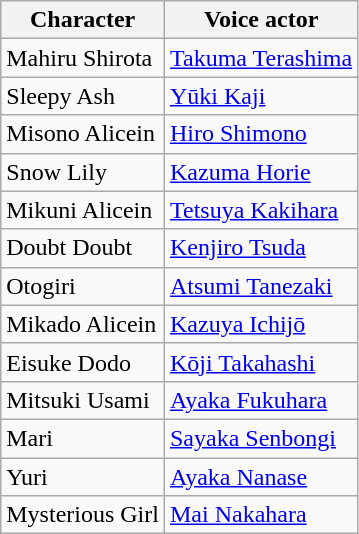<table class="wikitable">
<tr>
<th>Character</th>
<th>Voice actor</th>
</tr>
<tr>
<td>Mahiru Shirota</td>
<td><a href='#'>Takuma Terashima</a></td>
</tr>
<tr>
<td>Sleepy Ash</td>
<td><a href='#'>Yūki Kaji</a></td>
</tr>
<tr>
<td>Misono Alicein</td>
<td><a href='#'>Hiro Shimono</a></td>
</tr>
<tr>
<td>Snow Lily</td>
<td><a href='#'>Kazuma Horie</a></td>
</tr>
<tr>
<td>Mikuni Alicein</td>
<td><a href='#'>Tetsuya Kakihara</a></td>
</tr>
<tr>
<td>Doubt Doubt</td>
<td><a href='#'>Kenjiro Tsuda</a></td>
</tr>
<tr>
<td>Otogiri</td>
<td><a href='#'>Atsumi Tanezaki</a></td>
</tr>
<tr>
<td>Mikado Alicein</td>
<td><a href='#'>Kazuya Ichijō</a></td>
</tr>
<tr>
<td>Eisuke Dodo</td>
<td><a href='#'>Kōji Takahashi</a></td>
</tr>
<tr>
<td>Mitsuki Usami</td>
<td><a href='#'>Ayaka Fukuhara</a></td>
</tr>
<tr>
<td>Mari</td>
<td><a href='#'>Sayaka Senbongi</a></td>
</tr>
<tr>
<td>Yuri</td>
<td><a href='#'>Ayaka Nanase</a></td>
</tr>
<tr>
<td>Mysterious Girl</td>
<td><a href='#'>Mai Nakahara</a></td>
</tr>
</table>
